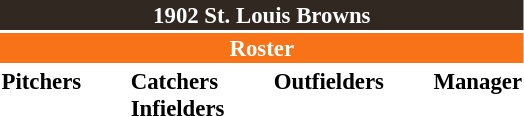<table class="toccolours" style="font-size: 95%;">
<tr>
<th colspan="10" style="background-color: #312821; color: white; text-align: center;">1902 St. Louis Browns</th>
</tr>
<tr>
<td colspan="10" style="background-color: #F87217; color: white; text-align: center;"><strong>Roster</strong></td>
</tr>
<tr>
<td valign="top"><strong>Pitchers</strong><br>





</td>
<td width="25px"></td>
<td valign="top"><strong>Catchers</strong><br>


<strong>Infielders</strong>



</td>
<td width="25px"></td>
<td valign="top"><strong>Outfielders</strong><br>





</td>
<td width="25px"></td>
<td valign="top"><strong>Manager</strong><br></td>
</tr>
</table>
